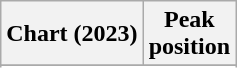<table class="wikitable sortable plainrowheaders" style="text-align:center">
<tr>
<th scope="col">Chart (2023)</th>
<th scope="col">Peak<br>position</th>
</tr>
<tr>
</tr>
<tr>
</tr>
<tr>
</tr>
</table>
